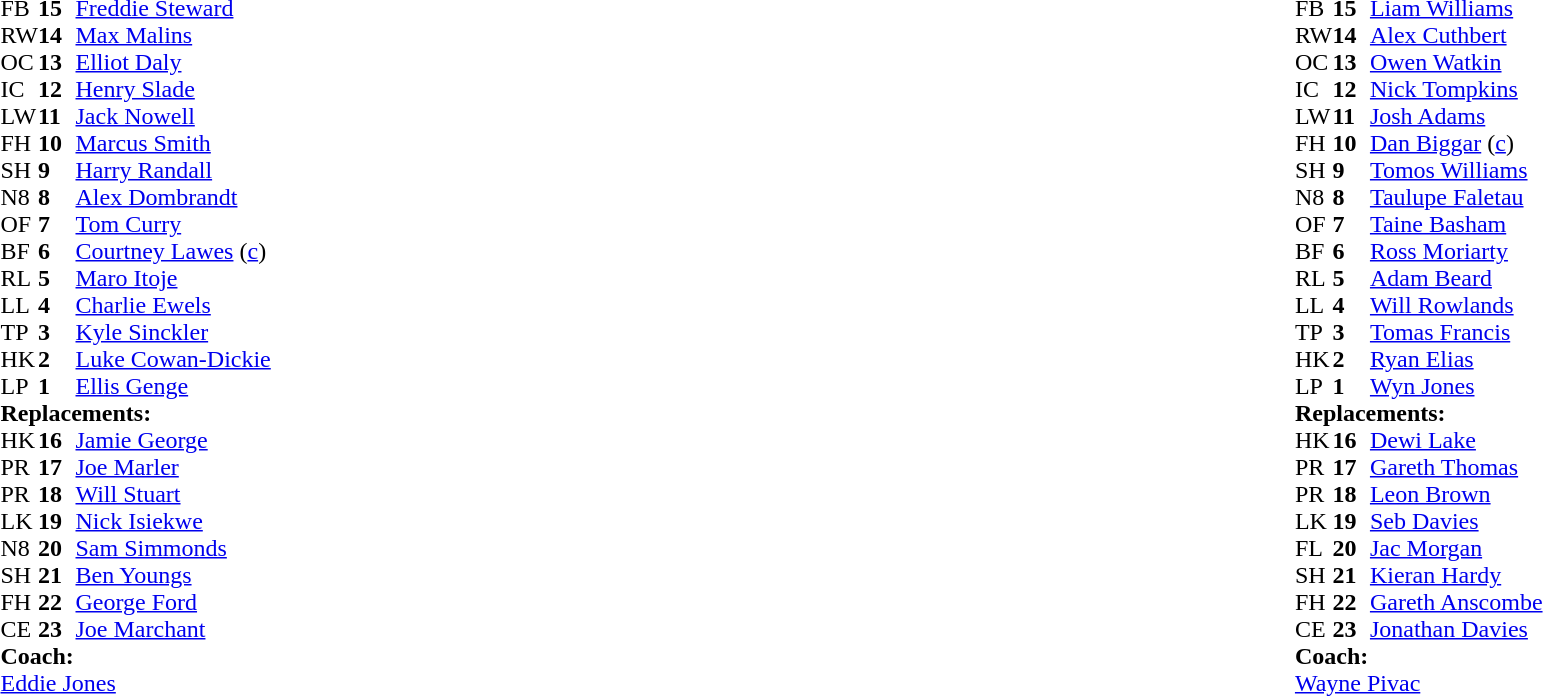<table style="width:100%">
<tr>
<td style="vertical-align:top;width:50%"><br><table cellspacing="0" cellpadding="0">
<tr>
<th width="25"></th>
<th width="25"></th>
</tr>
<tr>
<td>FB</td>
<td><strong>15</strong></td>
<td><a href='#'>Freddie Steward</a></td>
</tr>
<tr>
<td>RW</td>
<td><strong>14</strong></td>
<td><a href='#'>Max Malins</a></td>
</tr>
<tr>
<td>OC</td>
<td><strong>13</strong></td>
<td><a href='#'>Elliot Daly</a></td>
<td></td>
<td></td>
</tr>
<tr>
<td>IC</td>
<td><strong>12</strong></td>
<td><a href='#'>Henry Slade</a></td>
</tr>
<tr>
<td>LW</td>
<td><strong>11</strong></td>
<td><a href='#'>Jack Nowell</a></td>
</tr>
<tr>
<td>FH</td>
<td><strong>10</strong></td>
<td><a href='#'>Marcus Smith</a></td>
</tr>
<tr>
<td>SH</td>
<td><strong>9</strong></td>
<td><a href='#'>Harry Randall</a></td>
<td></td>
<td></td>
</tr>
<tr>
<td>N8</td>
<td><strong>8</strong></td>
<td><a href='#'>Alex Dombrandt</a></td>
</tr>
<tr>
<td>OF</td>
<td><strong>7</strong></td>
<td><a href='#'>Tom Curry</a></td>
<td></td>
<td></td>
</tr>
<tr>
<td>BF</td>
<td><strong>6</strong></td>
<td><a href='#'>Courtney Lawes</a> (<a href='#'>c</a>)</td>
</tr>
<tr>
<td>RL</td>
<td><strong>5</strong></td>
<td><a href='#'>Maro Itoje</a></td>
</tr>
<tr>
<td>LL</td>
<td><strong>4</strong></td>
<td><a href='#'>Charlie Ewels</a></td>
<td></td>
<td></td>
</tr>
<tr>
<td>TP</td>
<td><strong>3</strong></td>
<td><a href='#'>Kyle Sinckler</a></td>
<td></td>
<td></td>
</tr>
<tr>
<td>HK</td>
<td><strong>2</strong></td>
<td><a href='#'>Luke Cowan-Dickie</a></td>
<td></td>
<td></td>
</tr>
<tr>
<td>LP</td>
<td><strong>1</strong></td>
<td><a href='#'>Ellis Genge</a></td>
<td></td>
<td></td>
</tr>
<tr>
<td colspan="3"><strong>Replacements:</strong></td>
</tr>
<tr>
<td>HK</td>
<td><strong>16</strong></td>
<td><a href='#'>Jamie George</a></td>
<td></td>
<td></td>
</tr>
<tr>
<td>PR</td>
<td><strong>17</strong></td>
<td><a href='#'>Joe Marler</a></td>
<td></td>
<td></td>
</tr>
<tr>
<td>PR</td>
<td><strong>18</strong></td>
<td><a href='#'>Will Stuart</a></td>
<td></td>
<td></td>
</tr>
<tr>
<td>LK</td>
<td><strong>19</strong></td>
<td><a href='#'>Nick Isiekwe</a></td>
<td></td>
<td></td>
</tr>
<tr>
<td>N8</td>
<td><strong>20</strong></td>
<td><a href='#'>Sam Simmonds</a></td>
<td></td>
<td></td>
</tr>
<tr>
<td>SH</td>
<td><strong>21</strong></td>
<td><a href='#'>Ben Youngs</a></td>
<td></td>
<td></td>
</tr>
<tr>
<td>FH</td>
<td><strong>22</strong></td>
<td><a href='#'>George Ford</a></td>
</tr>
<tr>
<td>CE</td>
<td><strong>23</strong></td>
<td><a href='#'>Joe Marchant</a></td>
<td></td>
<td></td>
</tr>
<tr>
<td colspan="3"><strong>Coach:</strong></td>
</tr>
<tr>
<td colspan="3"><a href='#'>Eddie Jones</a></td>
</tr>
</table>
</td>
<td style="vertical-align:top"></td>
<td style="vertical-align:top;width:50%"><br><table cellspacing="0" cellpadding="0" style="margin:auto">
<tr>
<th width="25"></th>
<th width="25"></th>
</tr>
<tr>
<td>FB</td>
<td><strong>15</strong></td>
<td><a href='#'>Liam Williams</a></td>
<td></td>
<td></td>
<td></td>
</tr>
<tr>
<td>RW</td>
<td><strong>14</strong></td>
<td><a href='#'>Alex Cuthbert</a></td>
</tr>
<tr>
<td>OC</td>
<td><strong>13</strong></td>
<td><a href='#'>Owen Watkin</a></td>
<td></td>
<td></td>
<td></td>
<td></td>
</tr>
<tr>
<td>IC</td>
<td><strong>12</strong></td>
<td><a href='#'>Nick Tompkins</a></td>
</tr>
<tr>
<td>LW</td>
<td><strong>11</strong></td>
<td><a href='#'>Josh Adams</a></td>
<td></td>
<td></td>
<td></td>
</tr>
<tr>
<td>FH</td>
<td><strong>10</strong></td>
<td><a href='#'>Dan Biggar</a> (<a href='#'>c</a>)</td>
</tr>
<tr>
<td>SH</td>
<td><strong>9</strong></td>
<td><a href='#'>Tomos Williams</a></td>
<td></td>
<td></td>
</tr>
<tr>
<td>N8</td>
<td><strong>8</strong></td>
<td><a href='#'>Taulupe Faletau</a></td>
</tr>
<tr>
<td>OF</td>
<td><strong>7</strong></td>
<td><a href='#'>Taine Basham</a></td>
<td></td>
<td></td>
</tr>
<tr>
<td>BF</td>
<td><strong>6</strong></td>
<td><a href='#'>Ross Moriarty</a></td>
<td></td>
<td></td>
</tr>
<tr>
<td>RL</td>
<td><strong>5</strong></td>
<td><a href='#'>Adam Beard</a></td>
</tr>
<tr>
<td>LL</td>
<td><strong>4</strong></td>
<td><a href='#'>Will Rowlands</a></td>
</tr>
<tr>
<td>TP</td>
<td><strong>3</strong></td>
<td><a href='#'>Tomas Francis</a></td>
<td></td>
<td></td>
<td></td>
<td></td>
</tr>
<tr>
<td>HK</td>
<td><strong>2</strong></td>
<td><a href='#'>Ryan Elias</a></td>
<td></td>
<td></td>
</tr>
<tr>
<td>LP</td>
<td><strong>1</strong></td>
<td><a href='#'>Wyn Jones</a></td>
<td></td>
<td></td>
</tr>
<tr>
<td colspan="3"><strong>Replacements:</strong></td>
</tr>
<tr>
<td>HK</td>
<td><strong>16</strong></td>
<td><a href='#'>Dewi Lake</a></td>
<td></td>
<td></td>
</tr>
<tr>
<td>PR</td>
<td><strong>17</strong></td>
<td><a href='#'>Gareth Thomas</a></td>
<td></td>
<td></td>
</tr>
<tr>
<td>PR</td>
<td><strong>18</strong></td>
<td><a href='#'>Leon Brown</a></td>
<td></td>
<td></td>
<td></td>
<td></td>
</tr>
<tr>
<td>LK</td>
<td><strong>19</strong></td>
<td><a href='#'>Seb Davies</a></td>
<td></td>
<td></td>
</tr>
<tr>
<td>FL</td>
<td><strong>20</strong></td>
<td><a href='#'>Jac Morgan</a></td>
<td></td>
<td></td>
</tr>
<tr>
<td>SH</td>
<td><strong>21</strong></td>
<td><a href='#'>Kieran Hardy</a></td>
<td></td>
<td></td>
</tr>
<tr>
<td>FH</td>
<td><strong>22</strong></td>
<td><a href='#'>Gareth Anscombe</a></td>
<td></td>
<td></td>
</tr>
<tr>
<td>CE</td>
<td><strong>23</strong></td>
<td><a href='#'>Jonathan Davies</a></td>
<td></td>
<td></td>
<td></td>
<td></td>
</tr>
<tr>
<td colspan="3"><strong>Coach:</strong></td>
</tr>
<tr>
<td colspan="3"><a href='#'>Wayne Pivac</a></td>
</tr>
</table>
</td>
</tr>
</table>
